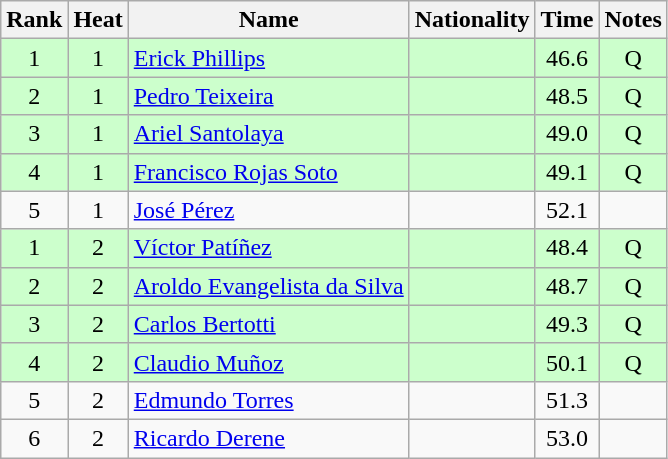<table class="wikitable sortable" style="text-align:center">
<tr>
<th>Rank</th>
<th>Heat</th>
<th>Name</th>
<th>Nationality</th>
<th>Time</th>
<th>Notes</th>
</tr>
<tr bgcolor=ccffcc>
<td>1</td>
<td>1</td>
<td align=left><a href='#'>Erick Phillips</a></td>
<td align=left></td>
<td>46.6</td>
<td>Q</td>
</tr>
<tr bgcolor=ccffcc>
<td>2</td>
<td>1</td>
<td align=left><a href='#'>Pedro Teixeira</a></td>
<td align=left></td>
<td>48.5</td>
<td>Q</td>
</tr>
<tr bgcolor=ccffcc>
<td>3</td>
<td>1</td>
<td align=left><a href='#'>Ariel Santolaya</a></td>
<td align=left></td>
<td>49.0</td>
<td>Q</td>
</tr>
<tr bgcolor=ccffcc>
<td>4</td>
<td>1</td>
<td align=left><a href='#'>Francisco Rojas Soto</a></td>
<td align=left></td>
<td>49.1</td>
<td>Q</td>
</tr>
<tr>
<td>5</td>
<td>1</td>
<td align=left><a href='#'>José Pérez</a></td>
<td align=left></td>
<td>52.1</td>
<td></td>
</tr>
<tr bgcolor=ccffcc>
<td>1</td>
<td>2</td>
<td align=left><a href='#'>Víctor Patíñez</a></td>
<td align=left></td>
<td>48.4</td>
<td>Q</td>
</tr>
<tr bgcolor=ccffcc>
<td>2</td>
<td>2</td>
<td align=left><a href='#'>Aroldo Evangelista da Silva</a></td>
<td align=left></td>
<td>48.7</td>
<td>Q</td>
</tr>
<tr bgcolor=ccffcc>
<td>3</td>
<td>2</td>
<td align=left><a href='#'>Carlos Bertotti</a></td>
<td align=left></td>
<td>49.3</td>
<td>Q</td>
</tr>
<tr bgcolor=ccffcc>
<td>4</td>
<td>2</td>
<td align=left><a href='#'>Claudio Muñoz</a></td>
<td align=left></td>
<td>50.1</td>
<td>Q</td>
</tr>
<tr>
<td>5</td>
<td>2</td>
<td align=left><a href='#'>Edmundo Torres</a></td>
<td align=left></td>
<td>51.3</td>
<td></td>
</tr>
<tr>
<td>6</td>
<td>2</td>
<td align=left><a href='#'>Ricardo Derene</a></td>
<td align=left></td>
<td>53.0</td>
<td></td>
</tr>
</table>
